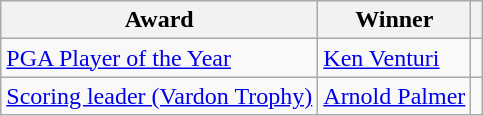<table class="wikitable">
<tr>
<th>Award</th>
<th>Winner</th>
<th></th>
</tr>
<tr>
<td><a href='#'>PGA Player of the Year</a></td>
<td> <a href='#'>Ken Venturi</a></td>
<td></td>
</tr>
<tr>
<td><a href='#'>Scoring leader (Vardon Trophy)</a></td>
<td> <a href='#'>Arnold Palmer</a></td>
<td></td>
</tr>
</table>
